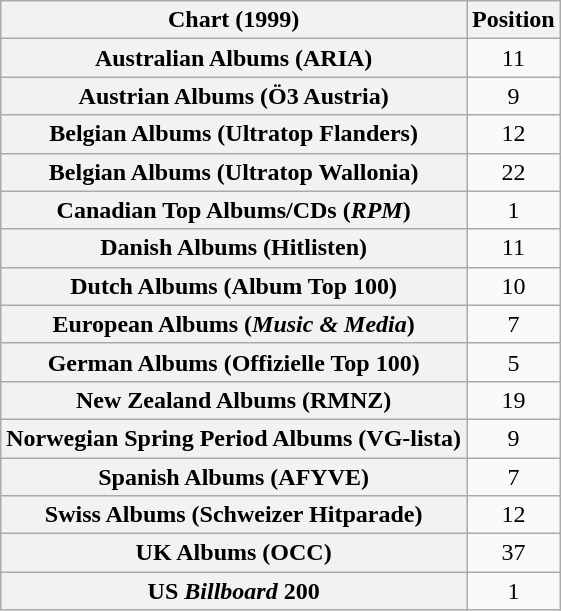<table class="wikitable sortable plainrowheaders" style="text-align:center">
<tr>
<th scope="col">Chart (1999)</th>
<th scope="col">Position</th>
</tr>
<tr>
<th scope="row">Australian Albums (ARIA)</th>
<td>11</td>
</tr>
<tr>
<th scope="row">Austrian Albums (Ö3 Austria)</th>
<td>9</td>
</tr>
<tr>
<th scope="row">Belgian Albums (Ultratop Flanders)</th>
<td>12</td>
</tr>
<tr>
<th scope="row">Belgian Albums (Ultratop Wallonia)</th>
<td>22</td>
</tr>
<tr>
<th scope="row">Canadian Top Albums/CDs (<em>RPM</em>)</th>
<td align="center">1</td>
</tr>
<tr>
<th scope="row">Danish Albums (Hitlisten)</th>
<td>11</td>
</tr>
<tr>
<th scope="row">Dutch Albums (Album Top 100)</th>
<td>10</td>
</tr>
<tr>
<th scope="row">European Albums (<em>Music & Media</em>)</th>
<td>7</td>
</tr>
<tr>
<th scope="row">German Albums (Offizielle Top 100)</th>
<td>5</td>
</tr>
<tr>
<th scope="row">New Zealand Albums (RMNZ)</th>
<td>19</td>
</tr>
<tr>
<th scope="row">Norwegian Spring Period Albums (VG-lista)</th>
<td>9</td>
</tr>
<tr>
<th scope="row">Spanish Albums (AFYVE)</th>
<td>7</td>
</tr>
<tr>
<th scope="row">Swiss Albums (Schweizer Hitparade)</th>
<td>12</td>
</tr>
<tr>
<th scope="row">UK Albums (OCC)</th>
<td>37</td>
</tr>
<tr>
<th scope="row">US <em>Billboard</em> 200</th>
<td>1</td>
</tr>
</table>
